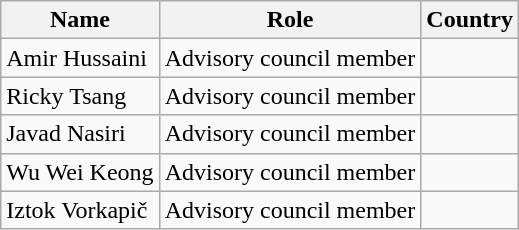<table class="wikitable sortable">
<tr>
<th>Name</th>
<th>Role</th>
<th>Country</th>
</tr>
<tr>
<td>Amir Hussaini</td>
<td>Advisory council member</td>
<td></td>
</tr>
<tr>
<td>Ricky Tsang</td>
<td>Advisory council member</td>
<td></td>
</tr>
<tr>
<td>Javad Nasiri</td>
<td>Advisory council member</td>
<td></td>
</tr>
<tr>
<td>Wu Wei Keong</td>
<td>Advisory council member</td>
<td></td>
</tr>
<tr>
<td>Iztok Vorkapič</td>
<td>Advisory council member</td>
<td></td>
</tr>
</table>
